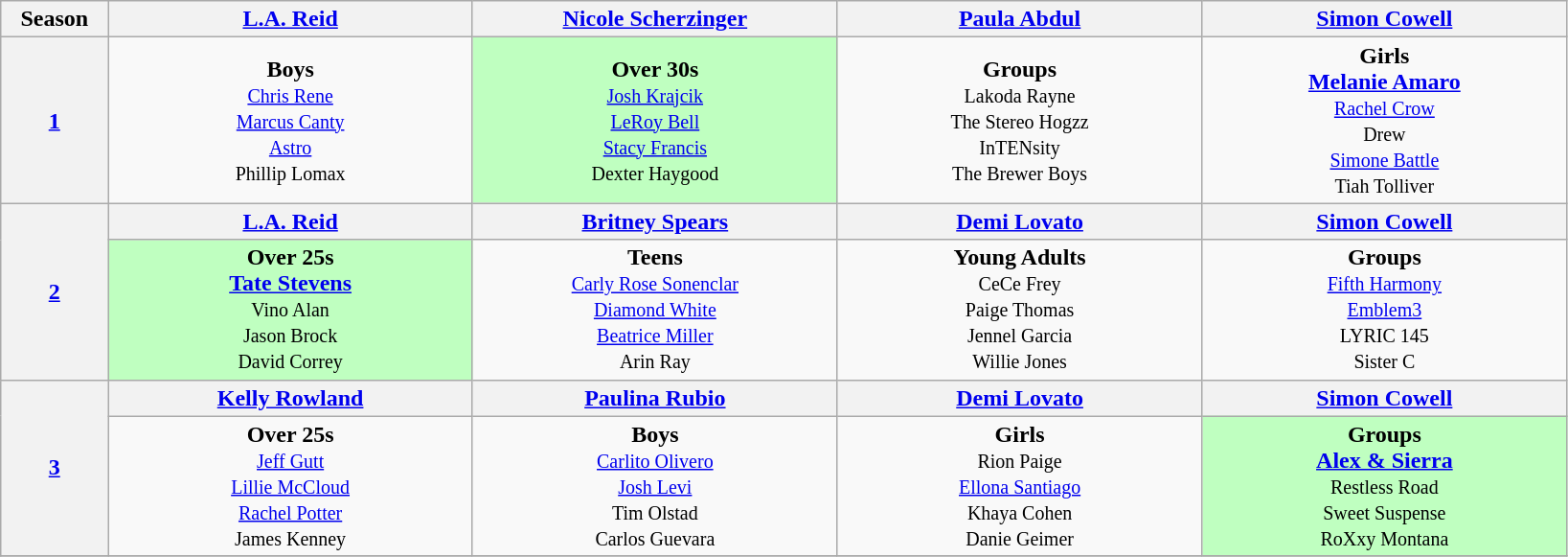<table class="wikitable" style="text-align:center">
<tr>
<th style="width:5%;" scope="col">Season</th>
<th style="width:17%;" scope="col"><a href='#'>L.A. Reid</a></th>
<th style="width:17%;" scope="col"><a href='#'>Nicole Scherzinger</a></th>
<th style="width:17%;" scope="col"><a href='#'>Paula Abdul</a></th>
<th style="width:17%;" scope="col"><a href='#'>Simon Cowell</a></th>
</tr>
<tr>
<th scope="row"><a href='#'>1</a></th>
<td><strong>Boys</strong><br><small><a href='#'>Chris Rene</a><br><a href='#'>Marcus Canty</a><br><a href='#'>Astro</a><br>Phillip Lomax</small></td>
<td style="background:#BFFFC0;"><strong>Over 30s</strong><br><small><a href='#'>Josh Krajcik</a><br><a href='#'>LeRoy Bell</a><br><a href='#'>Stacy Francis</a><br>Dexter Haygood</small></td>
<td><strong>Groups</strong><br><small>Lakoda Rayne<br>The Stereo Hogzz<br>InTENsity<br>The Brewer Boys</small></td>
<td><strong>Girls</strong><br><strong><a href='#'>Melanie Amaro</a></strong><br><small><a href='#'>Rachel Crow</a><br>Drew<br><a href='#'>Simone Battle</a><br>Tiah Tolliver</small></td>
</tr>
<tr>
<th rowspan=2 scope="row"><a href='#'>2</a></th>
<th scope="col"><a href='#'>L.A. Reid</a></th>
<th scope="col"><a href='#'>Britney Spears</a></th>
<th scope="col"><a href='#'>Demi Lovato</a></th>
<th scope="col"><a href='#'>Simon Cowell</a></th>
</tr>
<tr>
<td style="background:#BFFFC0;"><strong>Over 25s</strong><br><strong><a href='#'>Tate Stevens</a></strong><br><small>Vino Alan<br>Jason Brock<br>David Correy</small></td>
<td><strong>Teens</strong><br><small><a href='#'>Carly Rose Sonenclar</a><br><a href='#'>Diamond White</a><br><a href='#'>Beatrice Miller</a><br>Arin Ray</small></td>
<td><strong>Young Adults</strong><br><small>CeCe Frey<br>Paige Thomas<br>Jennel Garcia<br>Willie Jones</small></td>
<td><strong>Groups</strong><br><small><a href='#'>Fifth Harmony</a><br><a href='#'>Emblem3</a><br>LYRIC 145<br>Sister C</small></td>
</tr>
<tr>
<th rowspan=2 scope="row"><a href='#'>3</a></th>
<th scope="col"><a href='#'>Kelly Rowland</a></th>
<th scope="col"><a href='#'>Paulina Rubio</a></th>
<th scope="col"><a href='#'>Demi Lovato</a></th>
<th scope="col"><a href='#'>Simon Cowell</a></th>
</tr>
<tr>
<td><strong>Over 25s</strong><br><small><a href='#'>Jeff Gutt</a><br><a href='#'>Lillie McCloud</a><br><a href='#'>Rachel Potter</a><br>James Kenney</small></td>
<td><strong>Boys</strong><br><small><a href='#'>Carlito Olivero</a><br><a href='#'>Josh Levi</a><br>Tim Olstad<br>Carlos Guevara</small></td>
<td><strong>Girls</strong><br><small>Rion Paige<br><a href='#'>Ellona Santiago</a><br>Khaya Cohen<br>Danie Geimer</small></td>
<td style="background:#BFFFC0;"><strong>Groups</strong><br><strong><a href='#'>Alex & Sierra</a></strong><br><small>Restless Road<br>Sweet Suspense<br>RoXxy Montana</small></td>
</tr>
<tr>
</tr>
</table>
